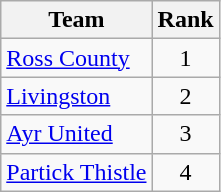<table class="wikitable" style="text-align: center;">
<tr>
<th>Team</th>
<th>Rank</th>
</tr>
<tr>
<td style="text-align: left;"><a href='#'>Ross County</a></td>
<td>1</td>
</tr>
<tr>
<td style="text-align: left;"><a href='#'>Livingston</a></td>
<td>2</td>
</tr>
<tr>
<td style="text-align: left;"><a href='#'>Ayr United</a></td>
<td>3</td>
</tr>
<tr>
<td style="text-align: left;"><a href='#'>Partick Thistle</a></td>
<td>4</td>
</tr>
</table>
